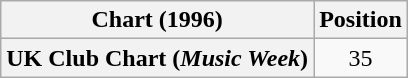<table class="wikitable plainrowheaders" style="text-align:center">
<tr>
<th>Chart (1996)</th>
<th>Position</th>
</tr>
<tr>
<th scope="row">UK Club Chart (<em>Music Week</em>)</th>
<td>35</td>
</tr>
</table>
